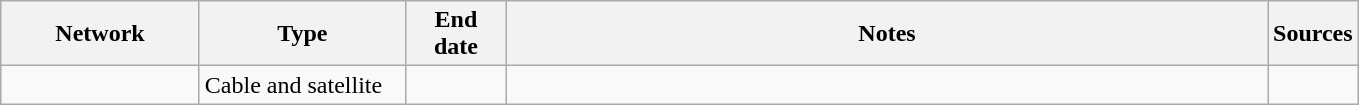<table class="wikitable">
<tr>
<th style="text-align:center; width:125px">Network</th>
<th style="text-align:center; width:130px">Type</th>
<th style="text-align:center; width:60px">End date</th>
<th style="text-align:center; width:500px">Notes</th>
<th style="text-align:center; width:30px">Sources</th>
</tr>
<tr>
<td><a href='#'></a></td>
<td>Cable and satellite</td>
<td></td>
<td></td>
<td></td>
</tr>
</table>
